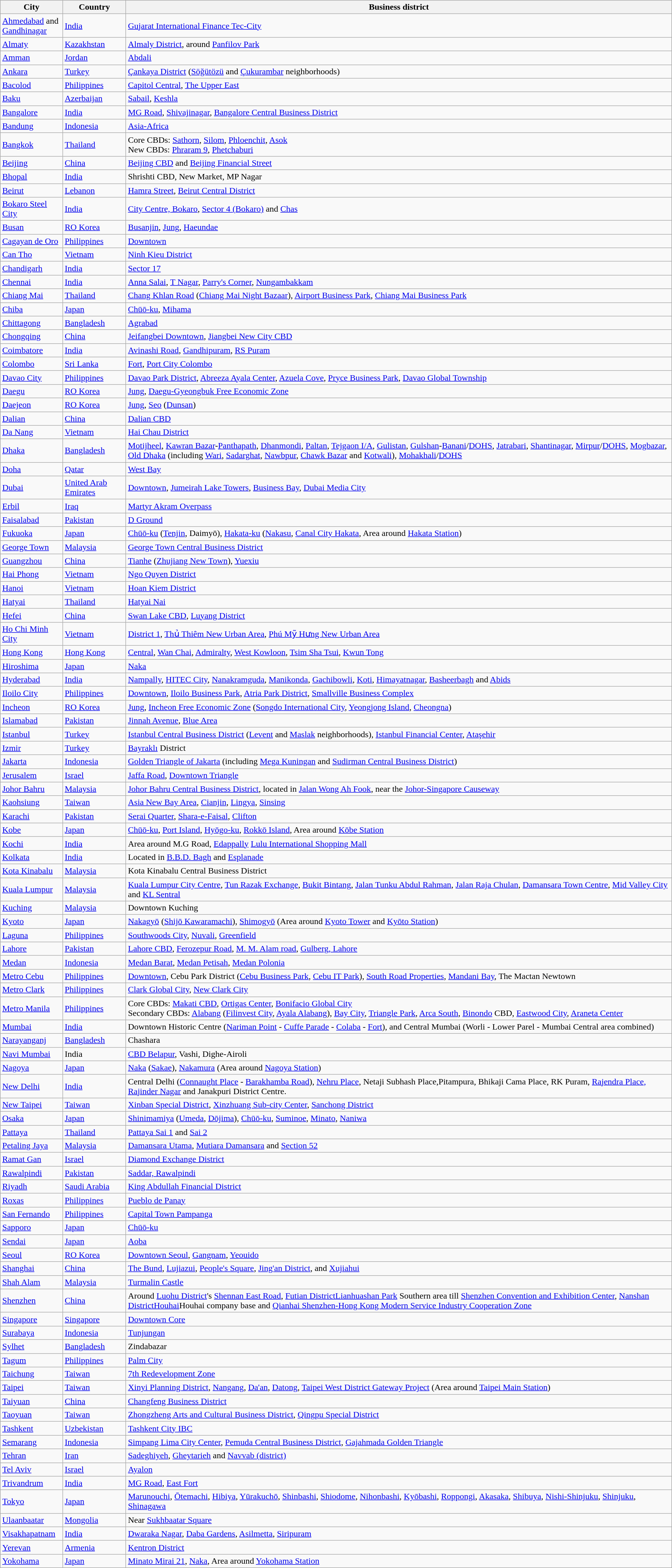<table class="sortable wikitable">
<tr>
<th>City</th>
<th>Country</th>
<th>Business district</th>
</tr>
<tr>
<td><a href='#'>Ahmedabad</a> and<br> <a href='#'>Gandhinagar</a></td>
<td><a href='#'>India</a></td>
<td><a href='#'>Gujarat International Finance Tec-City</a></td>
</tr>
<tr>
<td><a href='#'>Almaty</a></td>
<td><a href='#'>Kazakhstan</a></td>
<td><a href='#'>Almaly District</a>, around <a href='#'>Panfilov Park</a></td>
</tr>
<tr>
<td><a href='#'>Amman</a></td>
<td><a href='#'>Jordan</a></td>
<td><a href='#'>Abdali</a></td>
</tr>
<tr>
<td><a href='#'>Ankara</a></td>
<td><a href='#'>Turkey</a></td>
<td><a href='#'>Çankaya District</a> (<a href='#'>Söğütözü</a> and <a href='#'>Çukurambar</a> neighborhoods)</td>
</tr>
<tr>
<td><a href='#'>Bacolod</a></td>
<td><a href='#'>Philippines</a></td>
<td><a href='#'>Capitol Central</a>, <a href='#'>The Upper East</a></td>
</tr>
<tr>
<td><a href='#'>Baku</a></td>
<td><a href='#'>Azerbaijan</a></td>
<td><a href='#'>Sabail</a>, <a href='#'>Keshla</a></td>
</tr>
<tr>
<td><a href='#'>Bangalore</a></td>
<td><a href='#'>India</a></td>
<td><a href='#'>MG Road</a>, <a href='#'>Shivajinagar</a>, <a href='#'>Bangalore Central Business District</a></td>
</tr>
<tr>
<td><a href='#'>Bandung</a></td>
<td><a href='#'>Indonesia</a></td>
<td><a href='#'>Asia-Africa</a></td>
</tr>
<tr>
<td><a href='#'>Bangkok</a></td>
<td><a href='#'>Thailand</a></td>
<td>Core CBDs: <a href='#'>Sathorn</a>, <a href='#'>Silom</a>, <a href='#'>Phloenchit</a>, <a href='#'>Asok</a><br>New CBDs: <a href='#'>Phraram 9</a>, <a href='#'>Phetchaburi</a></td>
</tr>
<tr>
<td><a href='#'>Beijing</a></td>
<td><a href='#'>China</a></td>
<td><a href='#'>Beijing CBD</a> and <a href='#'>Beijing Financial Street</a></td>
</tr>
<tr>
<td><a href='#'>Bhopal</a></td>
<td><a href='#'>India</a></td>
<td>Shrishti CBD, New Market, MP Nagar</td>
</tr>
<tr>
<td><a href='#'>Beirut</a></td>
<td><a href='#'>Lebanon</a></td>
<td><a href='#'>Hamra Street</a>, <a href='#'>Beirut Central District</a></td>
</tr>
<tr>
<td><a href='#'>Bokaro Steel City</a></td>
<td><a href='#'>India</a></td>
<td><a href='#'>City Centre, Bokaro</a>, <a href='#'>Sector 4 (Bokaro)</a> and <a href='#'>Chas</a></td>
</tr>
<tr>
<td><a href='#'>Busan</a></td>
<td><a href='#'>RO Korea</a></td>
<td><a href='#'>Busanjin</a>, <a href='#'>Jung</a>, <a href='#'>Haeundae</a></td>
</tr>
<tr>
<td><a href='#'>Cagayan de Oro</a></td>
<td><a href='#'>Philippines</a></td>
<td><a href='#'>Downtown</a></td>
</tr>
<tr>
<td><a href='#'>Can Tho</a></td>
<td><a href='#'>Vietnam</a></td>
<td><a href='#'>Ninh Kieu District</a></td>
</tr>
<tr>
<td><a href='#'>Chandigarh</a></td>
<td><a href='#'>India</a></td>
<td><a href='#'>Sector 17</a></td>
</tr>
<tr>
<td><a href='#'>Chennai</a></td>
<td><a href='#'>India</a></td>
<td><a href='#'>Anna Salai</a>, <a href='#'>T Nagar</a>, <a href='#'>Parry's Corner</a>, <a href='#'>Nungambakkam</a></td>
</tr>
<tr>
<td><a href='#'>Chiang Mai</a></td>
<td><a href='#'>Thailand</a></td>
<td><a href='#'>Chang Khlan Road</a> (<a href='#'>Chiang Mai Night Bazaar</a>), <a href='#'>Airport Business Park</a>, <a href='#'>Chiang Mai Business Park</a></td>
</tr>
<tr>
<td><a href='#'>Chiba</a></td>
<td><a href='#'>Japan</a></td>
<td><a href='#'>Chūō-ku</a>, <a href='#'>Mihama</a></td>
</tr>
<tr>
<td><a href='#'>Chittagong</a></td>
<td><a href='#'>Bangladesh</a></td>
<td><a href='#'>Agrabad</a></td>
</tr>
<tr>
<td><a href='#'>Chongqing</a></td>
<td><a href='#'>China</a></td>
<td><a href='#'>Jeifangbei Downtown</a>, <a href='#'>Jiangbei New City CBD</a></td>
</tr>
<tr>
<td><a href='#'>Coimbatore</a></td>
<td><a href='#'>India</a></td>
<td><a href='#'>Avinashi Road</a>, <a href='#'>Gandhipuram</a>, <a href='#'>RS Puram</a></td>
</tr>
<tr>
<td><a href='#'>Colombo</a></td>
<td><a href='#'>Sri Lanka</a></td>
<td><a href='#'>Fort</a>, <a href='#'>Port City Colombo</a></td>
</tr>
<tr>
<td><a href='#'>Davao City</a></td>
<td><a href='#'>Philippines</a></td>
<td><a href='#'>Davao Park District</a>, <a href='#'>Abreeza Ayala Center</a>, <a href='#'>Azuela Cove</a>, <a href='#'>Pryce Business Park</a>, <a href='#'>Davao Global Township</a></td>
</tr>
<tr>
<td><a href='#'>Daegu</a></td>
<td><a href='#'>RO Korea</a></td>
<td><a href='#'>Jung</a>, <a href='#'>Daegu-Gyeongbuk Free Economic Zone</a></td>
</tr>
<tr>
<td><a href='#'>Daejeon</a></td>
<td><a href='#'>RO Korea</a></td>
<td><a href='#'>Jung</a>, <a href='#'>Seo</a> (<a href='#'>Dunsan</a>)</td>
</tr>
<tr>
<td><a href='#'>Dalian</a></td>
<td><a href='#'>China</a></td>
<td><a href='#'>Dalian CBD</a></td>
</tr>
<tr>
<td><a href='#'>Da Nang</a></td>
<td><a href='#'>Vietnam</a></td>
<td><a href='#'>Hai Chau District</a></td>
</tr>
<tr>
<td><a href='#'>Dhaka</a></td>
<td><a href='#'>Bangladesh</a></td>
<td><a href='#'>Motijheel</a>, <a href='#'>Kawran Bazar</a>-<a href='#'>Panthapath</a>, <a href='#'>Dhanmondi</a>, <a href='#'>Paltan</a>, <a href='#'>Tejgaon I/A</a>, <a href='#'>Gulistan</a>, <a href='#'>Gulshan</a>-<a href='#'>Banani</a>/<a href='#'>DOHS</a>, <a href='#'>Jatrabari</a>, <a href='#'>Shantinagar</a>, <a href='#'>Mirpur</a>/<a href='#'>DOHS</a>, <a href='#'>Mogbazar</a>, <a href='#'>Old Dhaka</a> (including <a href='#'>Wari</a>, <a href='#'>Sadarghat</a>, <a href='#'>Nawbpur</a>, <a href='#'>Chawk Bazar</a> and <a href='#'>Kotwali</a>), <a href='#'>Mohakhali</a>/<a href='#'>DOHS</a></td>
</tr>
<tr>
<td><a href='#'>Doha</a></td>
<td><a href='#'>Qatar</a></td>
<td><a href='#'>West Bay</a></td>
</tr>
<tr>
<td><a href='#'>Dubai</a></td>
<td><a href='#'>United Arab Emirates</a></td>
<td><a href='#'>Downtown</a>, <a href='#'>Jumeirah Lake Towers</a>, <a href='#'>Business Bay</a>, <a href='#'>Dubai Media City</a></td>
</tr>
<tr>
<td><a href='#'>Erbil</a></td>
<td><a href='#'>Iraq</a></td>
<td><a href='#'>Martyr Akram Overpass</a></td>
</tr>
<tr>
<td><a href='#'>Faisalabad</a></td>
<td><a href='#'>Pakistan</a></td>
<td><a href='#'>D Ground</a></td>
</tr>
<tr>
<td><a href='#'>Fukuoka</a></td>
<td><a href='#'>Japan</a></td>
<td><a href='#'>Chūō-ku</a> (<a href='#'>Tenjin</a>, Daimyō), <a href='#'>Hakata-ku</a> (<a href='#'>Nakasu</a>, <a href='#'>Canal City Hakata</a>, Area around <a href='#'>Hakata Station</a>)</td>
</tr>
<tr>
<td><a href='#'>George Town</a></td>
<td><a href='#'>Malaysia</a></td>
<td><a href='#'>George Town Central Business District</a></td>
</tr>
<tr>
<td><a href='#'>Guangzhou</a></td>
<td><a href='#'>China</a></td>
<td><a href='#'>Tianhe</a> (<a href='#'>Zhujiang New Town</a>), <a href='#'>Yuexiu</a></td>
</tr>
<tr>
<td><a href='#'>Hai Phong</a></td>
<td><a href='#'>Vietnam</a></td>
<td><a href='#'>Ngo Quyen District</a></td>
</tr>
<tr>
<td><a href='#'>Hanoi</a></td>
<td><a href='#'>Vietnam</a></td>
<td><a href='#'>Hoan Kiem District</a></td>
</tr>
<tr>
<td><a href='#'>Hatyai</a></td>
<td><a href='#'>Thailand</a></td>
<td><a href='#'>Hatyai Nai</a></td>
</tr>
<tr>
<td><a href='#'>Hefei</a></td>
<td><a href='#'>China</a></td>
<td><a href='#'>Swan Lake CBD</a>, <a href='#'>Luyang District</a></td>
</tr>
<tr>
<td><a href='#'>Ho Chi Minh City</a></td>
<td><a href='#'>Vietnam</a></td>
<td><a href='#'>District 1</a>, <a href='#'>Thủ Thiêm New Urban Area</a>, <a href='#'>Phú Mỹ Hưng New Urban Area</a></td>
</tr>
<tr>
<td><a href='#'>Hong Kong</a></td>
<td><a href='#'>Hong Kong</a></td>
<td><a href='#'>Central</a>, <a href='#'>Wan Chai</a>, <a href='#'>Admiralty</a>, <a href='#'>West Kowloon</a>, <a href='#'>Tsim Sha Tsui</a>, <a href='#'>Kwun Tong</a></td>
</tr>
<tr>
<td><a href='#'>Hiroshima</a></td>
<td><a href='#'>Japan</a></td>
<td><a href='#'>Naka</a></td>
</tr>
<tr>
<td><a href='#'>Hyderabad</a></td>
<td><a href='#'>India</a></td>
<td><a href='#'>Nampally</a>, <a href='#'>HITEC City</a>, <a href='#'>Nanakramguda</a>, <a href='#'>Manikonda</a>, <a href='#'>Gachibowli</a>, <a href='#'>Koti</a>, <a href='#'>Himayatnagar</a>, <a href='#'>Basheerbagh</a> and <a href='#'>Abids</a></td>
</tr>
<tr>
<td><a href='#'>Iloilo City</a></td>
<td><a href='#'>Philippines</a></td>
<td><a href='#'>Downtown</a>, <a href='#'>Iloilo Business Park</a>, <a href='#'>Atria Park District</a>, <a href='#'>Smallville Business Complex</a></td>
</tr>
<tr>
<td><a href='#'>Incheon</a></td>
<td><a href='#'>RO Korea</a></td>
<td><a href='#'>Jung</a>, <a href='#'>Incheon Free Economic Zone</a> (<a href='#'>Songdo International City</a>, <a href='#'>Yeongjong Island</a>, <a href='#'>Cheongna</a>)</td>
</tr>
<tr>
<td><a href='#'>Islamabad</a></td>
<td><a href='#'>Pakistan</a></td>
<td><a href='#'>Jinnah Avenue</a>, <a href='#'>Blue Area</a></td>
</tr>
<tr>
<td><a href='#'>Istanbul</a></td>
<td><a href='#'>Turkey</a></td>
<td><a href='#'>Istanbul Central Business District</a> (<a href='#'>Levent</a> and <a href='#'>Maslak</a> neighborhoods), <a href='#'>Istanbul Financial Center</a>, <a href='#'>Ataşehir</a></td>
</tr>
<tr>
<td><a href='#'>Izmir</a></td>
<td><a href='#'>Turkey</a></td>
<td><a href='#'>Bayraklı</a> District</td>
</tr>
<tr>
<td><a href='#'>Jakarta</a></td>
<td><a href='#'>Indonesia</a></td>
<td><a href='#'>Golden Triangle of Jakarta</a> (including <a href='#'>Mega Kuningan</a> and <a href='#'>Sudirman Central Business District</a>)</td>
</tr>
<tr>
<td><a href='#'>Jerusalem</a></td>
<td><a href='#'>Israel</a></td>
<td><a href='#'>Jaffa Road</a>, <a href='#'>Downtown Triangle</a></td>
</tr>
<tr>
<td><a href='#'>Johor Bahru</a></td>
<td><a href='#'>Malaysia</a></td>
<td><a href='#'>Johor Bahru Central Business District</a>, located in <a href='#'>Jalan Wong Ah Fook</a>, near the <a href='#'>Johor-Singapore Causeway</a></td>
</tr>
<tr>
<td><a href='#'>Kaohsiung</a></td>
<td><a href='#'>Taiwan</a></td>
<td><a href='#'>Asia New Bay Area</a>, <a href='#'>Cianjin</a>, <a href='#'>Lingya</a>, <a href='#'>Sinsing</a></td>
</tr>
<tr>
<td><a href='#'>Karachi</a></td>
<td><a href='#'>Pakistan</a></td>
<td><a href='#'>Serai Quarter</a>, <a href='#'>Shara-e-Faisal</a>, <a href='#'>Clifton</a></td>
</tr>
<tr>
<td><a href='#'>Kobe</a></td>
<td><a href='#'>Japan</a></td>
<td><a href='#'>Chūō-ku</a>, <a href='#'>Port Island</a>, <a href='#'>Hyōgo-ku</a>, <a href='#'>Rokkō Island</a>, Area around <a href='#'>Kōbe Station</a></td>
</tr>
<tr>
<td><a href='#'>Kochi</a></td>
<td><a href='#'>India</a></td>
<td>Area around M.G Road, <a href='#'>Edappally</a> <a href='#'>Lulu International Shopping Mall</a></td>
</tr>
<tr>
<td><a href='#'>Kolkata</a></td>
<td><a href='#'>India</a></td>
<td>Located in <a href='#'>B.B.D. Bagh</a> and <a href='#'>Esplanade</a></td>
</tr>
<tr>
<td><a href='#'>Kota Kinabalu</a></td>
<td><a href='#'>Malaysia</a></td>
<td>Kota Kinabalu Central Business District</td>
</tr>
<tr>
<td><a href='#'>Kuala Lumpur</a></td>
<td><a href='#'>Malaysia</a></td>
<td><a href='#'>Kuala Lumpur City Centre</a>, <a href='#'>Tun Razak Exchange</a>, <a href='#'>Bukit Bintang</a>, <a href='#'>Jalan Tunku Abdul Rahman</a>, <a href='#'>Jalan Raja Chulan</a>, <a href='#'>Damansara Town Centre</a>, <a href='#'>Mid Valley City</a> and <a href='#'>KL Sentral</a></td>
</tr>
<tr>
<td><a href='#'>Kuching</a></td>
<td><a href='#'>Malaysia</a></td>
<td>Downtown Kuching</td>
</tr>
<tr>
<td><a href='#'>Kyoto</a></td>
<td><a href='#'>Japan</a></td>
<td><a href='#'>Nakagyō</a> (<a href='#'>Shijō Kawaramachi</a>), <a href='#'>Shimogyō</a> (Area around <a href='#'>Kyoto Tower</a> and <a href='#'>Kyōto Station</a>)</td>
</tr>
<tr>
<td><a href='#'>Laguna</a></td>
<td><a href='#'>Philippines</a></td>
<td><a href='#'>Southwoods City</a>, <a href='#'>Nuvali</a>, <a href='#'>Greenfield</a></td>
</tr>
<tr>
<td><a href='#'>Lahore</a></td>
<td><a href='#'>Pakistan</a></td>
<td><a href='#'>Lahore CBD</a>, <a href='#'>Ferozepur Road</a>, <a href='#'>M. M. Alam road</a>, <a href='#'>Gulberg, Lahore</a></td>
</tr>
<tr>
<td><a href='#'>Medan</a></td>
<td><a href='#'>Indonesia</a></td>
<td><a href='#'>Medan Barat</a>, <a href='#'>Medan Petisah</a>, <a href='#'>Medan Polonia</a></td>
</tr>
<tr>
<td><a href='#'>Metro Cebu</a></td>
<td><a href='#'>Philippines</a></td>
<td><a href='#'>Downtown</a>, Cebu Park District (<a href='#'>Cebu Business Park</a>, <a href='#'>Cebu IT Park</a>), <a href='#'>South Road Properties</a>, <a href='#'>Mandani Bay</a>, The Mactan Newtown</td>
</tr>
<tr>
<td><a href='#'>Metro Clark</a></td>
<td><a href='#'>Philippines</a></td>
<td><a href='#'>Clark Global City</a>, <a href='#'>New Clark City</a></td>
</tr>
<tr>
<td><a href='#'>Metro Manila</a></td>
<td><a href='#'>Philippines</a></td>
<td>Core CBDs: <a href='#'>Makati CBD</a>, <a href='#'>Ortigas Center</a>, <a href='#'>Bonifacio Global City</a><br>Secondary CBDs: <a href='#'>Alabang</a> (<a href='#'>Filinvest City</a>, <a href='#'>Ayala Alabang</a>), <a href='#'>Bay City</a>, <a href='#'>Triangle Park</a>, <a href='#'>Arca South</a>, <a href='#'>Binondo</a> CBD, <a href='#'>Eastwood City</a>, <a href='#'>Araneta Center</a>
<br></td>
</tr>
<tr>
<td><a href='#'>Mumbai</a></td>
<td><a href='#'>India</a></td>
<td> Downtown Historic Centre  (<a href='#'>Nariman Point</a> - <a href='#'>Cuffe Parade</a> - <a href='#'>Colaba</a> - <a href='#'>Fort</a>), and Central Mumbai (Worli - Lower Parel - Mumbai Central area combined)</td>
</tr>
<tr>
<td><a href='#'>Narayanganj</a></td>
<td><a href='#'>Bangladesh</a></td>
<td>Chashara</td>
</tr>
<tr>
<td><a href='#'>Navi Mumbai</a></td>
<td>India</td>
<td><a href='#'>CBD Belapur</a>, Vashi, Dighe-Airoli</td>
</tr>
<tr>
<td><a href='#'>Nagoya</a></td>
<td><a href='#'>Japan</a></td>
<td><a href='#'>Naka</a> (<a href='#'>Sakae</a>), <a href='#'>Nakamura</a> (Area around <a href='#'>Nagoya Station</a>)</td>
</tr>
<tr>
<td><a href='#'>New Delhi</a></td>
<td><a href='#'>India</a></td>
<td>Central Delhi (<a href='#'>Connaught Place</a> - <a href='#'>Barakhamba Road</a>), <a href='#'>Nehru Place</a>, Netaji Subhash Place,Pitampura, Bhikaji Cama Place, RK Puram, <a href='#'> Rajendra Place, Rajinder Nagar</a> and Janakpuri District Centre.</td>
</tr>
<tr>
<td><a href='#'>New Taipei</a></td>
<td><a href='#'>Taiwan</a></td>
<td><a href='#'>Xinban Special District</a>, <a href='#'>Xinzhuang Sub-city Center</a>, <a href='#'>Sanchong District</a></td>
</tr>
<tr>
<td><a href='#'>Osaka</a></td>
<td><a href='#'>Japan</a></td>
<td><a href='#'>Shinimamiya</a> (<a href='#'>Umeda</a>, <a href='#'>Dōjima</a>), <a href='#'>Chūō-ku</a>, <a href='#'>Suminoe</a>, <a href='#'>Minato</a>, <a href='#'>Naniwa</a></td>
</tr>
<tr>
<td><a href='#'>Pattaya</a></td>
<td><a href='#'>Thailand</a></td>
<td><a href='#'>Pattaya Sai 1</a> and <a href='#'>Sai 2</a></td>
</tr>
<tr>
<td><a href='#'>Petaling Jaya</a></td>
<td><a href='#'>Malaysia</a></td>
<td><a href='#'>Damansara Utama</a>, <a href='#'>Mutiara Damansara</a> and <a href='#'>Section 52</a></td>
</tr>
<tr>
<td><a href='#'>Ramat Gan</a></td>
<td><a href='#'>Israel</a></td>
<td><a href='#'>Diamond Exchange District</a></td>
</tr>
<tr>
<td><a href='#'>Rawalpindi</a></td>
<td><a href='#'>Pakistan</a></td>
<td><a href='#'>Saddar, Rawalpindi</a></td>
</tr>
<tr>
<td><a href='#'>Riyadh</a></td>
<td><a href='#'>Saudi Arabia</a></td>
<td><a href='#'>King Abdullah Financial District</a></td>
</tr>
<tr>
<td><a href='#'>Roxas</a></td>
<td><a href='#'>Philippines</a></td>
<td><a href='#'>Pueblo de Panay</a></td>
</tr>
<tr>
<td><a href='#'>San Fernando</a></td>
<td><a href='#'>Philippines</a></td>
<td><a href='#'>Capital Town Pampanga</a></td>
</tr>
<tr>
<td><a href='#'>Sapporo</a></td>
<td><a href='#'>Japan</a></td>
<td><a href='#'>Chūō-ku</a></td>
</tr>
<tr>
<td><a href='#'>Sendai</a></td>
<td><a href='#'>Japan</a></td>
<td><a href='#'>Aoba</a></td>
</tr>
<tr>
<td><a href='#'>Seoul</a></td>
<td><a href='#'>RO Korea</a></td>
<td><a href='#'>Downtown Seoul</a>, <a href='#'>Gangnam</a>, <a href='#'>Yeouido</a></td>
</tr>
<tr>
<td><a href='#'>Shanghai</a></td>
<td><a href='#'>China</a></td>
<td><a href='#'>The Bund</a>, <a href='#'>Lujiazui</a>, <a href='#'>People's Square</a>, <a href='#'>Jing'an District</a>, and <a href='#'>Xujiahui</a></td>
</tr>
<tr>
<td><a href='#'>Shah Alam</a></td>
<td><a href='#'>Malaysia</a></td>
<td><a href='#'>Turmalin Castle</a></td>
</tr>
<tr>
<td><a href='#'>Shenzhen</a></td>
<td><a href='#'>China</a></td>
<td>Around <a href='#'>Luohu District</a>'s <a href='#'>Shennan East Road</a>, <a href='#'>Futian District</a><a href='#'>Lianhuashan Park</a> Southern area till <a href='#'>Shenzhen Convention and Exhibition Center</a>, <a href='#'>Nanshan DistrictHouhai</a>Houhai company base and <a href='#'>Qianhai Shenzhen-Hong Kong Modern Service Industry Cooperation Zone</a></td>
</tr>
<tr>
<td><a href='#'>Singapore</a></td>
<td><a href='#'>Singapore</a></td>
<td><a href='#'>Downtown Core</a></td>
</tr>
<tr>
<td><a href='#'>Surabaya</a></td>
<td><a href='#'>Indonesia</a></td>
<td><a href='#'>Tunjungan</a></td>
</tr>
<tr>
<td><a href='#'>Sylhet</a></td>
<td><a href='#'>Bangladesh</a></td>
<td>Zindabazar</td>
</tr>
<tr>
<td><a href='#'>Tagum</a></td>
<td><a href='#'>Philippines</a></td>
<td><a href='#'>Palm City</a></td>
</tr>
<tr>
<td><a href='#'>Taichung</a></td>
<td><a href='#'>Taiwan</a></td>
<td><a href='#'>7th Redevelopment Zone</a></td>
</tr>
<tr>
<td><a href='#'>Taipei</a></td>
<td><a href='#'>Taiwan</a></td>
<td><a href='#'>Xinyi Planning District</a>, <a href='#'>Nangang</a>, <a href='#'>Da'an</a>, <a href='#'>Datong</a>, <a href='#'>Taipei West District Gateway Project</a> (Area around <a href='#'>Taipei Main Station</a>)</td>
</tr>
<tr>
<td><a href='#'>Taiyuan</a></td>
<td><a href='#'>China</a></td>
<td><a href='#'>Changfeng Business District</a></td>
</tr>
<tr>
<td><a href='#'>Taoyuan</a></td>
<td><a href='#'>Taiwan</a></td>
<td><a href='#'>Zhongzheng Arts and Cultural Business District</a>, <a href='#'>Qingpu Special District</a></td>
</tr>
<tr>
<td><a href='#'>Tashkent</a></td>
<td><a href='#'>Uzbekistan</a></td>
<td><a href='#'>Tashkent City IBC</a></td>
</tr>
<tr>
<td><a href='#'>Semarang</a></td>
<td><a href='#'>Indonesia</a></td>
<td><a href='#'>Simpang Lima City Center</a>, <a href='#'>Pemuda Central Business District</a>, <a href='#'>Gajahmada Golden Triangle</a></td>
</tr>
<tr>
<td><a href='#'>Tehran</a></td>
<td><a href='#'>Iran</a></td>
<td><a href='#'>Sadeghiyeh</a>, <a href='#'>Gheytarieh</a> and <a href='#'>Navvab (district)</a></td>
</tr>
<tr>
<td><a href='#'>Tel Aviv</a></td>
<td><a href='#'>Israel</a></td>
<td><a href='#'>Ayalon</a></td>
</tr>
<tr>
<td><a href='#'>Trivandrum</a></td>
<td><a href='#'>India</a></td>
<td><a href='#'>MG Road</a>, <a href='#'>East Fort</a></td>
</tr>
<tr>
<td><a href='#'>Tokyo</a></td>
<td><a href='#'>Japan</a></td>
<td><a href='#'>Marunouchi</a>, <a href='#'>Ōtemachi</a>, <a href='#'>Hibiya</a>, <a href='#'>Yūrakuchō</a>, <a href='#'>Shinbashi</a>, <a href='#'>Shiodome</a>, <a href='#'>Nihonbashi</a>, <a href='#'>Kyōbashi</a>, <a href='#'>Roppongi</a>, <a href='#'>Akasaka</a>, <a href='#'>Shibuya</a>, <a href='#'>Nishi-Shinjuku</a>, <a href='#'>Shinjuku</a>, <a href='#'>Shinagawa</a></td>
</tr>
<tr>
<td><a href='#'>Ulaanbaatar</a></td>
<td><a href='#'>Mongolia</a></td>
<td>Near <a href='#'>Sukhbaatar Square</a></td>
</tr>
<tr>
<td><a href='#'>Visakhapatnam</a></td>
<td><a href='#'>India</a></td>
<td><a href='#'>Dwaraka Nagar</a>, <a href='#'>Daba Gardens</a>, <a href='#'>Asilmetta</a>, <a href='#'>Siripuram</a></td>
</tr>
<tr>
<td><a href='#'>Yerevan</a></td>
<td><a href='#'>Armenia</a></td>
<td><a href='#'>Kentron District</a></td>
</tr>
<tr>
<td><a href='#'>Yokohama</a></td>
<td><a href='#'>Japan</a></td>
<td><a href='#'>Minato Mirai 21</a>, <a href='#'>Naka</a>, Area around <a href='#'>Yokohama Station</a></td>
</tr>
</table>
